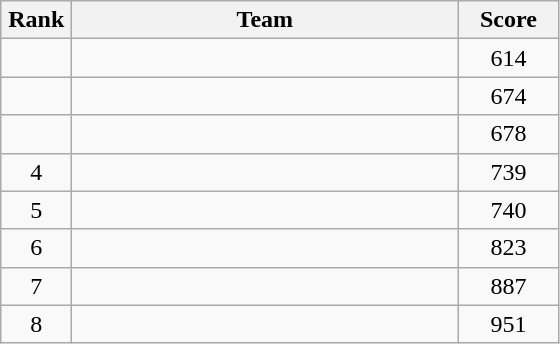<table class=wikitable style="text-align:center">
<tr>
<th width=40>Rank</th>
<th width=250>Team</th>
<th width=60>Score</th>
</tr>
<tr>
<td></td>
<td align=left></td>
<td>614</td>
</tr>
<tr>
<td></td>
<td align=left></td>
<td>674</td>
</tr>
<tr>
<td></td>
<td align=left></td>
<td>678</td>
</tr>
<tr>
<td>4</td>
<td align=left></td>
<td>739</td>
</tr>
<tr>
<td>5</td>
<td align=left></td>
<td>740</td>
</tr>
<tr>
<td>6</td>
<td align=left></td>
<td>823</td>
</tr>
<tr>
<td>7</td>
<td align=left></td>
<td>887</td>
</tr>
<tr>
<td>8</td>
<td align=left></td>
<td>951</td>
</tr>
</table>
